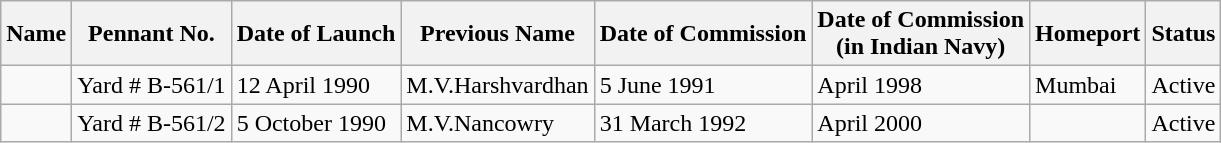<table class="wikitable">
<tr>
<th>Name</th>
<th>Pennant No.</th>
<th>Date of Launch</th>
<th>Previous Name</th>
<th>Date of Commission</th>
<th>Date of Commission <br>(in Indian Navy)</th>
<th>Homeport</th>
<th>Status</th>
</tr>
<tr>
<td></td>
<td>Yard # B-561/1</td>
<td>12 April 1990</td>
<td>M.V.Harshvardhan </td>
<td>5 June 1991</td>
<td>April 1998</td>
<td>Mumbai</td>
<td>Active</td>
</tr>
<tr>
<td></td>
<td>Yard # B-561/2</td>
<td>5 October 1990</td>
<td>M.V.Nancowry</td>
<td>31 March 1992</td>
<td>April 2000</td>
<td></td>
<td>Active</td>
</tr>
</table>
